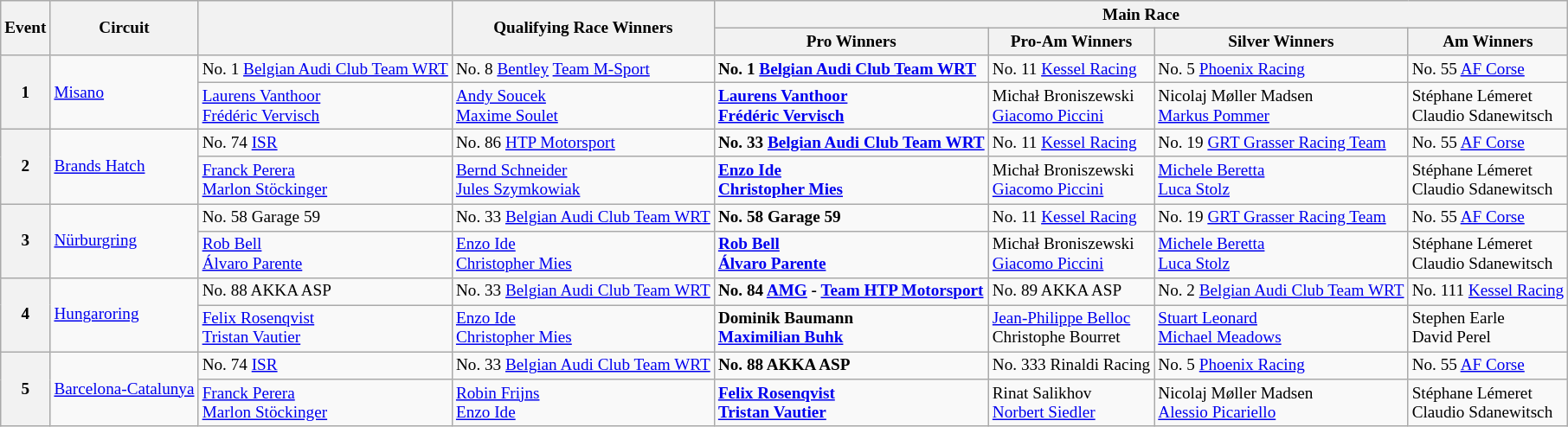<table class="wikitable" style="font-size: 80%;">
<tr>
<th rowspan=2>Event</th>
<th rowspan=2>Circuit</th>
<th rowspan=2></th>
<th rowspan=2>Qualifying Race Winners</th>
<th colspan=4>Main Race</th>
</tr>
<tr>
<th>Pro Winners</th>
<th>Pro-Am Winners</th>
<th>Silver Winners</th>
<th>Am Winners</th>
</tr>
<tr>
<th rowspan=2>1</th>
<td rowspan=2> <a href='#'>Misano</a></td>
<td> No. 1 <a href='#'>Belgian Audi Club Team WRT</a></td>
<td> No. 8 <a href='#'>Bentley</a> <a href='#'>Team M-Sport</a></td>
<td><strong> No. 1 <a href='#'>Belgian Audi Club Team WRT</a></strong></td>
<td> No. 11 <a href='#'>Kessel Racing</a></td>
<td> No. 5 <a href='#'>Phoenix Racing</a></td>
<td> No. 55 <a href='#'>AF Corse</a></td>
</tr>
<tr>
<td> <a href='#'>Laurens Vanthoor</a><br> <a href='#'>Frédéric Vervisch</a></td>
<td> <a href='#'>Andy Soucek</a><br> <a href='#'>Maxime Soulet</a></td>
<td><strong> <a href='#'>Laurens Vanthoor</a><br> <a href='#'>Frédéric Vervisch</a></strong></td>
<td> Michał Broniszewski<br> <a href='#'>Giacomo Piccini</a></td>
<td> Nicolaj Møller Madsen<br> <a href='#'>Markus Pommer</a></td>
<td> Stéphane Lémeret<br> Claudio Sdanewitsch</td>
</tr>
<tr>
<th rowspan=2>2</th>
<td rowspan=2> <a href='#'>Brands Hatch</a></td>
<td> No. 74 <a href='#'>ISR</a></td>
<td> No. 86 <a href='#'>HTP Motorsport</a></td>
<td><strong> No. 33 <a href='#'>Belgian Audi Club Team WRT</a></strong></td>
<td> No. 11 <a href='#'>Kessel Racing</a></td>
<td> No. 19 <a href='#'>GRT Grasser Racing Team</a></td>
<td> No. 55 <a href='#'>AF Corse</a></td>
</tr>
<tr>
<td> <a href='#'>Franck Perera</a><br> <a href='#'>Marlon Stöckinger</a></td>
<td> <a href='#'>Bernd Schneider</a><br> <a href='#'>Jules Szymkowiak</a></td>
<td><strong> <a href='#'>Enzo Ide</a><br> <a href='#'>Christopher Mies</a></strong></td>
<td> Michał Broniszewski<br> <a href='#'>Giacomo Piccini</a></td>
<td> <a href='#'>Michele Beretta</a><br> <a href='#'>Luca Stolz</a></td>
<td> Stéphane Lémeret<br> Claudio Sdanewitsch</td>
</tr>
<tr>
<th rowspan=2>3</th>
<td rowspan=2> <a href='#'>Nürburgring</a></td>
<td> No. 58 Garage 59</td>
<td> No. 33 <a href='#'>Belgian Audi Club Team WRT</a></td>
<td><strong> No. 58 Garage 59</strong></td>
<td> No. 11 <a href='#'>Kessel Racing</a></td>
<td> No. 19 <a href='#'>GRT Grasser Racing Team</a></td>
<td> No. 55 <a href='#'>AF Corse</a></td>
</tr>
<tr>
<td> <a href='#'>Rob Bell</a><br> <a href='#'>Álvaro Parente</a></td>
<td> <a href='#'>Enzo Ide</a><br> <a href='#'>Christopher Mies</a></td>
<td><strong> <a href='#'>Rob Bell</a><br> <a href='#'>Álvaro Parente</a></strong></td>
<td> Michał Broniszewski<br> <a href='#'>Giacomo Piccini</a></td>
<td> <a href='#'>Michele Beretta</a><br> <a href='#'>Luca Stolz</a></td>
<td> Stéphane Lémeret<br> Claudio Sdanewitsch</td>
</tr>
<tr>
<th rowspan=2>4</th>
<td rowspan=2> <a href='#'>Hungaroring</a></td>
<td> No. 88 AKKA ASP</td>
<td> No. 33 <a href='#'>Belgian Audi Club Team WRT</a></td>
<td><strong> No. 84 <a href='#'>AMG</a> - <a href='#'>Team HTP Motorsport</a></strong></td>
<td> No. 89 AKKA ASP</td>
<td> No. 2 <a href='#'>Belgian Audi Club Team WRT</a></td>
<td> No. 111 <a href='#'>Kessel Racing</a></td>
</tr>
<tr>
<td> <a href='#'>Felix Rosenqvist</a><br> <a href='#'>Tristan Vautier</a></td>
<td> <a href='#'>Enzo Ide</a><br> <a href='#'>Christopher Mies</a></td>
<td><strong> Dominik Baumann<br> <a href='#'>Maximilian Buhk</a></strong></td>
<td> <a href='#'>Jean-Philippe Belloc</a><br> Christophe Bourret</td>
<td> <a href='#'>Stuart Leonard</a><br> <a href='#'>Michael Meadows</a></td>
<td> Stephen Earle<br> David Perel</td>
</tr>
<tr>
<th rowspan=2>5</th>
<td rowspan=2> <a href='#'>Barcelona-Catalunya</a></td>
<td> No. 74 <a href='#'>ISR</a></td>
<td> No. 33 <a href='#'>Belgian Audi Club Team WRT</a></td>
<td><strong> No. 88 AKKA ASP</strong></td>
<td> No. 333 Rinaldi Racing</td>
<td> No. 5 <a href='#'>Phoenix Racing</a></td>
<td> No. 55 <a href='#'>AF Corse</a></td>
</tr>
<tr>
<td> <a href='#'>Franck Perera</a><br> <a href='#'>Marlon Stöckinger</a></td>
<td> <a href='#'>Robin Frijns</a><br> <a href='#'>Enzo Ide</a></td>
<td><strong> <a href='#'>Felix Rosenqvist</a><br> <a href='#'>Tristan Vautier</a></strong></td>
<td> Rinat Salikhov<br> <a href='#'>Norbert Siedler</a></td>
<td> Nicolaj Møller Madsen<br> <a href='#'>Alessio Picariello</a></td>
<td> Stéphane Lémeret<br> Claudio Sdanewitsch</td>
</tr>
</table>
